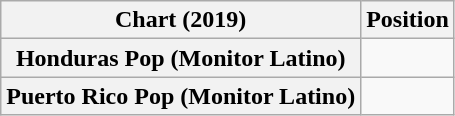<table class="wikitable plainrowheaders sortable" style="text-align:center">
<tr>
<th scope="col">Chart (2019)</th>
<th scope="col">Position</th>
</tr>
<tr>
<th scope="row">Honduras Pop (Monitor Latino)</th>
<td></td>
</tr>
<tr>
<th scope="row">Puerto Rico Pop (Monitor Latino)</th>
<td></td>
</tr>
</table>
